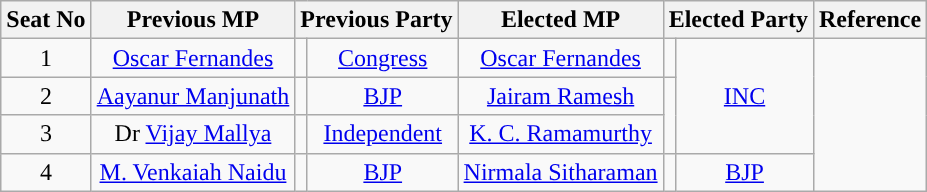<table class="wikitable">
<tr>
<th>Seat No</th>
<th>Previous MP</th>
<th colspan=2>Previous Party</th>
<th>Elected MP</th>
<th colspan=2>Elected Party</th>
<th>Reference</th>
</tr>
<tr style="text-align:center;">
<td>1</td>
<td><a href='#'>Oscar Fernandes</a></td>
<td width="1px"></td>
<td><a href='#'>Congress</a></td>
<td><a href='#'>Oscar Fernandes</a></td>
<td width="1px"></td>
<td rowspan="3"><a href='#'>INC</a></td>
<td rowspan=4></td>
</tr>
<tr style="text-align:center;">
<td>2</td>
<td><a href='#'>Aayanur Manjunath</a></td>
<td width="1px"></td>
<td><a href='#'>BJP</a></td>
<td><a href='#'>Jairam Ramesh</a></td>
</tr>
<tr style="text-align:center;">
<td>3</td>
<td>Dr <a href='#'>Vijay Mallya</a></td>
<td width="1px"></td>
<td><a href='#'>Independent</a></td>
<td><a href='#'>K. C. Ramamurthy</a></td>
</tr>
<tr style="text-align:center;">
<td>4</td>
<td><a href='#'>M. Venkaiah Naidu</a></td>
<td width="1px"></td>
<td><a href='#'>BJP</a></td>
<td><a href='#'>Nirmala Sitharaman</a></td>
<td width="1px"></td>
<td><a href='#'>BJP</a></td>
</tr>
</table>
